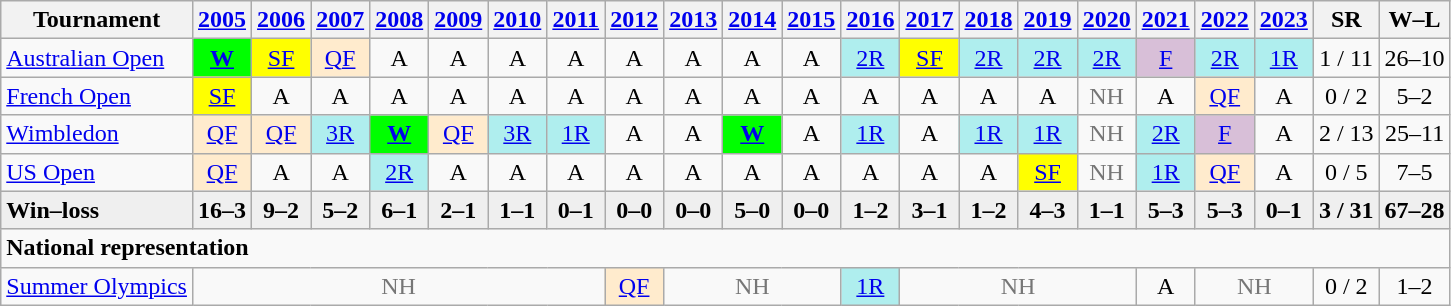<table class=wikitable style=text-align:center>
<tr>
<th>Tournament</th>
<th><a href='#'>2005</a></th>
<th><a href='#'>2006</a></th>
<th><a href='#'>2007</a></th>
<th><a href='#'>2008</a></th>
<th><a href='#'>2009</a></th>
<th><a href='#'>2010</a></th>
<th><a href='#'>2011</a></th>
<th><a href='#'>2012</a></th>
<th><a href='#'>2013</a></th>
<th><a href='#'>2014</a></th>
<th><a href='#'>2015</a></th>
<th><a href='#'>2016</a></th>
<th><a href='#'>2017</a></th>
<th><a href='#'>2018</a></th>
<th><a href='#'>2019</a></th>
<th><a href='#'>2020</a></th>
<th><a href='#'>2021</a></th>
<th><a href='#'>2022</a></th>
<th><a href='#'>2023</a></th>
<th>SR</th>
<th>W–L</th>
</tr>
<tr>
<td align=left><a href='#'>Australian Open</a></td>
<td bgcolor=lime><strong><a href='#'>W</a></strong></td>
<td bgcolor=yellow><a href='#'>SF</a></td>
<td bgcolor=ffebcd><a href='#'>QF</a></td>
<td>A</td>
<td>A</td>
<td>A</td>
<td>A</td>
<td>A</td>
<td>A</td>
<td>A</td>
<td>A</td>
<td bgcolor=afeeee><a href='#'>2R</a></td>
<td bgcolor=yellow><a href='#'>SF</a></td>
<td bgcolor=afeeee><a href='#'>2R</a></td>
<td bgcolor=afeeee><a href='#'>2R</a></td>
<td bgcolor=afeeee><a href='#'>2R</a></td>
<td bgcolor=thistle><a href='#'>F</a></td>
<td bgcolor=afeeee><a href='#'>2R</a></td>
<td bgcolor=afeeee><a href='#'>1R</a></td>
<td>1 / 11</td>
<td>26–10</td>
</tr>
<tr>
<td align=left><a href='#'>French Open</a></td>
<td bgcolor=yellow><a href='#'>SF</a></td>
<td>A</td>
<td>A</td>
<td>A</td>
<td>A</td>
<td>A</td>
<td>A</td>
<td>A</td>
<td>A</td>
<td>A</td>
<td>A</td>
<td>A</td>
<td>A</td>
<td>A</td>
<td>A</td>
<td style="color:#767676;">NH</td>
<td>A</td>
<td bgcolor=ffebcd><a href='#'>QF</a></td>
<td>A</td>
<td>0 / 2</td>
<td>5–2</td>
</tr>
<tr>
<td align=left><a href='#'>Wimbledon</a></td>
<td bgcolor=ffebcd><a href='#'>QF</a></td>
<td bgcolor=ffebcd><a href='#'>QF</a></td>
<td bgcolor=afeeee><a href='#'>3R</a></td>
<td bgcolor=lime><strong><a href='#'>W</a></strong></td>
<td bgcolor=ffebcd><a href='#'>QF</a></td>
<td bgcolor=afeeee><a href='#'>3R</a></td>
<td bgcolor=afeeee><a href='#'>1R</a></td>
<td>A</td>
<td>A</td>
<td bgcolor=lime><strong><a href='#'>W</a></strong></td>
<td>A</td>
<td bgcolor=afeeee><a href='#'>1R</a></td>
<td>A</td>
<td bgcolor=afeeee><a href='#'>1R</a></td>
<td bgcolor=afeeee><a href='#'>1R</a></td>
<td style="color:#767676;">NH</td>
<td bgcolor=afeeee><a href='#'>2R</a></td>
<td bgcolor=thistle><a href='#'>F</a></td>
<td>A</td>
<td>2 / 13</td>
<td>25–11</td>
</tr>
<tr>
<td align=left><a href='#'>US Open</a></td>
<td bgcolor=ffebcd><a href='#'>QF</a></td>
<td>A</td>
<td>A</td>
<td bgcolor=afeeee><a href='#'>2R</a></td>
<td>A</td>
<td>A</td>
<td>A</td>
<td>A</td>
<td>A</td>
<td>A</td>
<td>A</td>
<td>A</td>
<td>A</td>
<td>A</td>
<td bgcolor=yellow><a href='#'>SF</a></td>
<td style="color:#767676;">NH</td>
<td bgcolor=afeeee><a href='#'>1R</a></td>
<td bgcolor=ffebcd><a href='#'>QF</a></td>
<td>A</td>
<td>0 / 5</td>
<td>7–5</td>
</tr>
<tr style="background:#efefef; font-weight:bold;">
<td style="text-align:left">Win–loss</td>
<td>16–3</td>
<td>9–2</td>
<td>5–2</td>
<td>6–1</td>
<td>2–1</td>
<td>1–1</td>
<td>0–1</td>
<td>0–0</td>
<td>0–0</td>
<td>5–0</td>
<td>0–0</td>
<td>1–2</td>
<td>3–1</td>
<td>1–2</td>
<td>4–3</td>
<td>1–1</td>
<td>5–3</td>
<td>5–3</td>
<td>0–1</td>
<td>3 / 31</td>
<td>67–28</td>
</tr>
<tr>
<td colspan="22" align="left"><strong>National representation</strong></td>
</tr>
<tr>
<td align=left><a href='#'>Summer Olympics</a></td>
<td colspan=7 style=color:#767676>NH</td>
<td bgcolor=ffebcd><a href='#'>QF</a></td>
<td colspan=3 style=color:#767676>NH</td>
<td bgcolor=afeeee><a href='#'>1R</a></td>
<td colspan=4 style=color:#767676>NH</td>
<td>A</td>
<td colspan=2 style=color:#767676>NH</td>
<td>0 / 2</td>
<td>1–2</td>
</tr>
</table>
